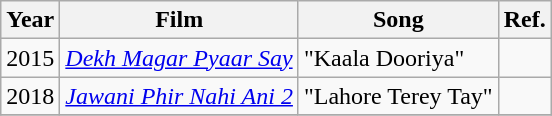<table class="wikitable sortable">
<tr>
<th>Year</th>
<th>Film</th>
<th>Song</th>
<th>Ref.</th>
</tr>
<tr>
<td>2015</td>
<td><em><a href='#'>Dekh Magar Pyaar Say</a></em></td>
<td>"Kaala Dooriya"</td>
<td></td>
</tr>
<tr>
<td>2018</td>
<td><em><a href='#'>Jawani Phir Nahi Ani 2</a></em></td>
<td>"Lahore Terey Tay"</td>
<td></td>
</tr>
<tr>
</tr>
</table>
